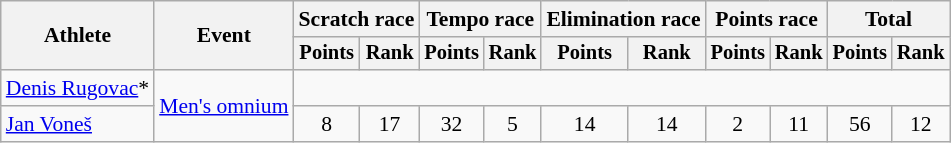<table class=wikitable style=font-size:90%;text-align:center>
<tr>
<th rowspan=2>Athlete</th>
<th rowspan=2>Event</th>
<th colspan=2>Scratch race</th>
<th colspan=2>Tempo race</th>
<th colspan=2>Elimination race</th>
<th colspan=2>Points race</th>
<th colspan=2>Total</th>
</tr>
<tr style=font-size:95%>
<th>Points</th>
<th>Rank</th>
<th>Points</th>
<th>Rank</th>
<th>Points</th>
<th>Rank</th>
<th>Points</th>
<th>Rank</th>
<th>Points</th>
<th>Rank</th>
</tr>
<tr>
<td align=left><a href='#'>Denis Rugovac</a>*</td>
<td align=left rowspan=3><a href='#'>Men's omnium</a></td>
<td colspan=10></td>
</tr>
<tr align=center>
<td align=left><a href='#'>Jan Voneš</a></td>
<td>8</td>
<td>17</td>
<td>32</td>
<td>5</td>
<td>14</td>
<td>14</td>
<td>2</td>
<td>11</td>
<td>56</td>
<td>12</td>
</tr>
</table>
